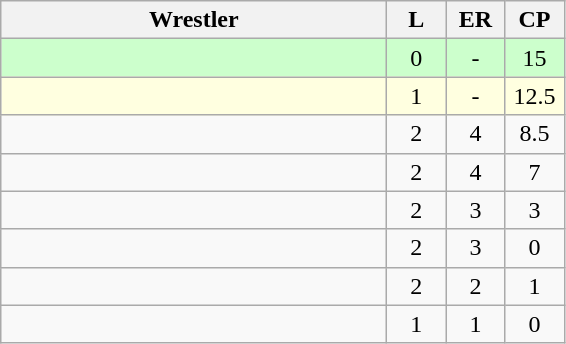<table class="wikitable" style="text-align: center;" |>
<tr>
<th width="250">Wrestler</th>
<th width="32">L</th>
<th width="32">ER</th>
<th width="32">CP</th>
</tr>
<tr bgcolor="ccffcc">
<td style="text-align:left;"></td>
<td>0</td>
<td>-</td>
<td>15</td>
</tr>
<tr bgcolor="lightyellow">
<td style="text-align:left;"></td>
<td>1</td>
<td>-</td>
<td>12.5</td>
</tr>
<tr>
<td style="text-align:left;"></td>
<td>2</td>
<td>4</td>
<td>8.5</td>
</tr>
<tr>
<td style="text-align:left;"></td>
<td>2</td>
<td>4</td>
<td>7</td>
</tr>
<tr>
<td style="text-align:left;"></td>
<td>2</td>
<td>3</td>
<td>3</td>
</tr>
<tr>
<td style="text-align:left;"></td>
<td>2</td>
<td>3</td>
<td>0</td>
</tr>
<tr>
<td style="text-align:left;"></td>
<td>2</td>
<td>2</td>
<td>1</td>
</tr>
<tr>
<td style="text-align:left;"></td>
<td>1</td>
<td>1</td>
<td>0</td>
</tr>
</table>
